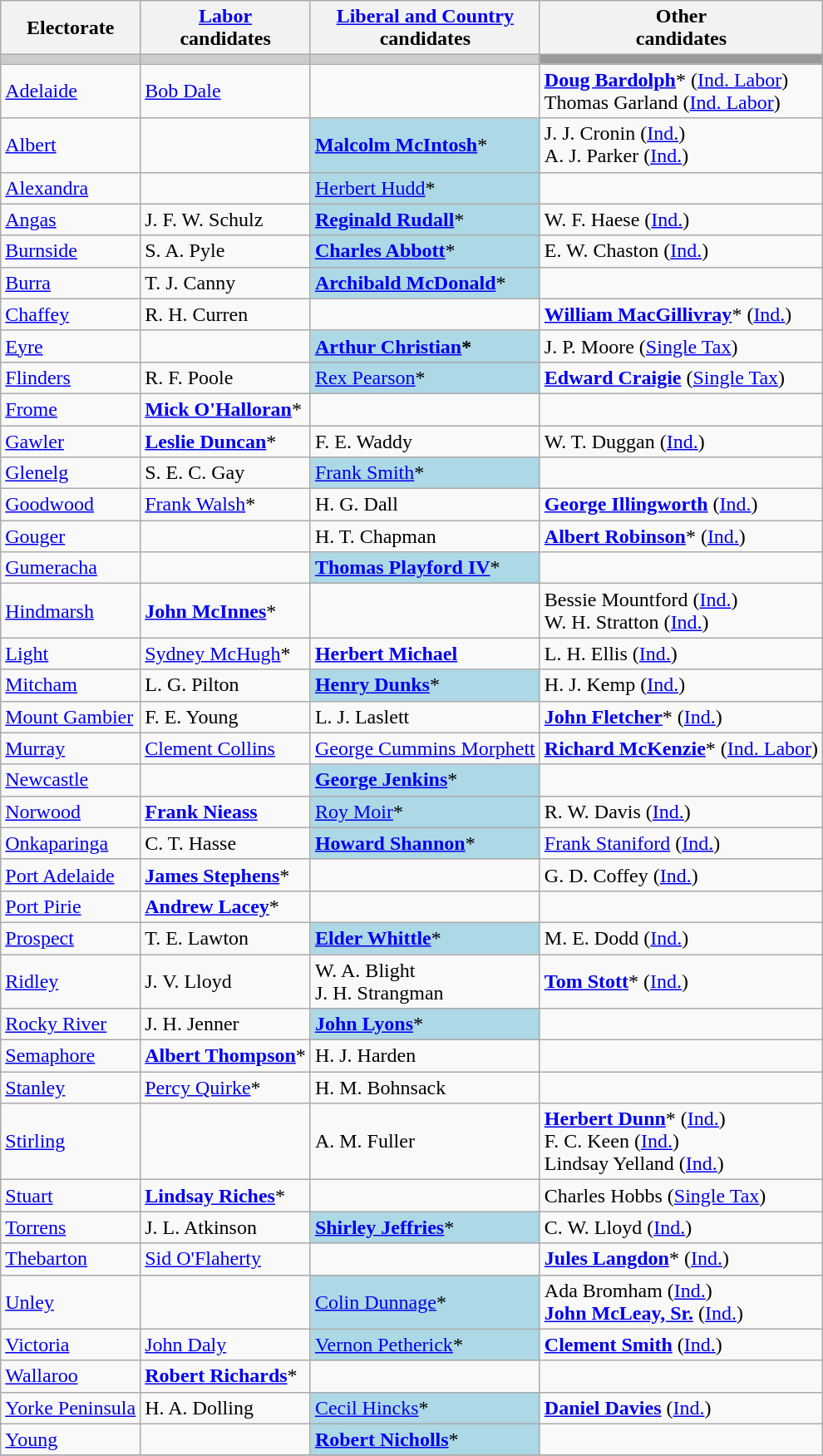<table class="wikitable">
<tr>
<th>Electorate</th>
<th><a href='#'>Labor</a><br> candidates</th>
<th><a href='#'>Liberal and Country</a><br> candidates</th>
<th>Other <br>candidates</th>
</tr>
<tr bgcolor="#cccccc">
<td></td>
<td></td>
<td></td>
<td bgcolor="#999999"></td>
</tr>
<tr>
<td><a href='#'>Adelaide</a></td>
<td><a href='#'>Bob Dale</a></td>
<td></td>
<td><strong><a href='#'>Doug Bardolph</a></strong>* (<a href='#'>Ind. Labor</a>)<br>Thomas Garland (<a href='#'>Ind. Labor</a>)</td>
</tr>
<tr>
<td><a href='#'>Albert</a></td>
<td></td>
<td bgcolor=lightblue><strong><a href='#'>Malcolm McIntosh</a></strong>*</td>
<td>J. J. Cronin (<a href='#'>Ind.</a>)<br>A. J. Parker (<a href='#'>Ind.</a>)</td>
</tr>
<tr>
<td><a href='#'>Alexandra</a></td>
<td></td>
<td bgcolor=lightblue><a href='#'>Herbert Hudd</a>*</td>
<td></td>
</tr>
<tr>
<td><a href='#'>Angas</a></td>
<td>J. F. W. Schulz</td>
<td bgcolor=lightblue><strong><a href='#'>Reginald Rudall</a></strong>*</td>
<td>W. F. Haese (<a href='#'>Ind.</a>)</td>
</tr>
<tr>
<td><a href='#'>Burnside</a></td>
<td>S. A. Pyle</td>
<td bgcolor=lightblue><strong><a href='#'>Charles Abbott</a></strong>*</td>
<td>E. W. Chaston (<a href='#'>Ind.</a>)</td>
</tr>
<tr>
<td><a href='#'>Burra</a></td>
<td>T. J. Canny</td>
<td bgcolor=lightblue><strong><a href='#'>Archibald McDonald</a></strong>*</td>
<td></td>
</tr>
<tr>
<td><a href='#'>Chaffey</a></td>
<td>R. H. Curren</td>
<td></td>
<td><strong><a href='#'>William MacGillivray</a></strong>* (<a href='#'>Ind.</a>)</td>
</tr>
<tr>
<td><a href='#'>Eyre</a></td>
<td></td>
<td bgcolor=lightblue><strong><a href='#'>Arthur Christian</a>*</strong></td>
<td>J. P. Moore (<a href='#'>Single Tax</a>)</td>
</tr>
<tr>
<td><a href='#'>Flinders</a></td>
<td>R. F. Poole</td>
<td bgcolor=lightblue><a href='#'>Rex Pearson</a>*</td>
<td><strong><a href='#'>Edward Craigie</a></strong> (<a href='#'>Single Tax</a>)</td>
</tr>
<tr>
<td><a href='#'>Frome</a></td>
<td><strong><a href='#'>Mick O'Halloran</a></strong>*</td>
<td></td>
<td></td>
</tr>
<tr>
<td><a href='#'>Gawler</a></td>
<td><strong><a href='#'>Leslie Duncan</a></strong>*</td>
<td>F. E. Waddy</td>
<td>W. T. Duggan (<a href='#'>Ind.</a>)</td>
</tr>
<tr>
<td><a href='#'>Glenelg</a></td>
<td>S. E. C. Gay</td>
<td bgcolor=lightblue><a href='#'>Frank Smith</a>*</td>
<td></td>
</tr>
<tr>
<td><a href='#'>Goodwood</a></td>
<td><a href='#'>Frank Walsh</a>*</td>
<td>H. G. Dall</td>
<td><strong><a href='#'>George Illingworth</a></strong> (<a href='#'>Ind.</a>)</td>
</tr>
<tr>
<td><a href='#'>Gouger</a></td>
<td></td>
<td>H. T. Chapman</td>
<td><strong><a href='#'>Albert Robinson</a></strong>* (<a href='#'>Ind.</a>)</td>
</tr>
<tr>
<td><a href='#'>Gumeracha</a></td>
<td></td>
<td bgcolor=lightblue><strong><a href='#'>Thomas Playford IV</a></strong>*</td>
<td></td>
</tr>
<tr>
<td><a href='#'>Hindmarsh</a></td>
<td><strong><a href='#'>John McInnes</a></strong>*</td>
<td></td>
<td>Bessie Mountford (<a href='#'>Ind.</a>)<br>W. H. Stratton (<a href='#'>Ind.</a>)</td>
</tr>
<tr>
<td><a href='#'>Light</a></td>
<td><a href='#'>Sydney McHugh</a>*</td>
<td><strong><a href='#'>Herbert Michael</a></strong></td>
<td>L. H. Ellis (<a href='#'>Ind.</a>)</td>
</tr>
<tr>
<td><a href='#'>Mitcham</a></td>
<td>L. G. Pilton</td>
<td bgcolor=lightblue><strong><a href='#'>Henry Dunks</a></strong>*</td>
<td>H. J. Kemp (<a href='#'>Ind.</a>)</td>
</tr>
<tr>
<td><a href='#'>Mount Gambier</a></td>
<td>F. E. Young</td>
<td>L. J. Laslett</td>
<td><strong><a href='#'>John Fletcher</a></strong>* (<a href='#'>Ind.</a>)</td>
</tr>
<tr>
<td><a href='#'>Murray</a></td>
<td><a href='#'>Clement Collins</a></td>
<td><a href='#'>George Cummins Morphett</a></td>
<td><strong><a href='#'>Richard McKenzie</a></strong>* (<a href='#'>Ind. Labor</a>)</td>
</tr>
<tr>
<td><a href='#'>Newcastle</a></td>
<td></td>
<td bgcolor=lightblue><strong><a href='#'>George Jenkins</a></strong>*</td>
<td></td>
</tr>
<tr>
<td><a href='#'>Norwood</a></td>
<td><strong><a href='#'>Frank Nieass</a></strong></td>
<td bgcolor=lightblue><a href='#'>Roy Moir</a>*</td>
<td>R. W. Davis (<a href='#'>Ind.</a>)</td>
</tr>
<tr>
<td><a href='#'>Onkaparinga</a></td>
<td>C. T. Hasse</td>
<td bgcolor=lightblue><strong><a href='#'>Howard Shannon</a></strong>*</td>
<td><a href='#'>Frank Staniford</a> (<a href='#'>Ind.</a>)</td>
</tr>
<tr>
<td><a href='#'>Port Adelaide</a></td>
<td><strong><a href='#'>James Stephens</a></strong>*</td>
<td></td>
<td>G. D. Coffey (<a href='#'>Ind.</a>)</td>
</tr>
<tr>
<td><a href='#'>Port Pirie</a></td>
<td><strong><a href='#'>Andrew Lacey</a></strong>*</td>
<td></td>
<td></td>
</tr>
<tr>
<td><a href='#'>Prospect</a></td>
<td>T. E. Lawton</td>
<td bgcolor=lightblue><strong><a href='#'>Elder Whittle</a></strong>*</td>
<td>M. E. Dodd (<a href='#'>Ind.</a>)</td>
</tr>
<tr>
<td><a href='#'>Ridley</a></td>
<td>J. V. Lloyd</td>
<td>W. A. Blight<br>J. H. Strangman</td>
<td><strong><a href='#'>Tom Stott</a></strong>* (<a href='#'>Ind.</a>)</td>
</tr>
<tr>
<td><a href='#'>Rocky River</a></td>
<td>J. H. Jenner</td>
<td bgcolor=lightblue><strong><a href='#'>John Lyons</a></strong>*</td>
<td></td>
</tr>
<tr>
<td><a href='#'>Semaphore</a></td>
<td><strong><a href='#'>Albert Thompson</a></strong>*</td>
<td>H. J. Harden</td>
<td></td>
</tr>
<tr>
<td><a href='#'>Stanley</a></td>
<td><a href='#'>Percy Quirke</a>*</td>
<td>H. M. Bohnsack</td>
<td></td>
</tr>
<tr>
<td><a href='#'>Stirling</a></td>
<td></td>
<td>A. M. Fuller</td>
<td><strong><a href='#'>Herbert Dunn</a></strong>* (<a href='#'>Ind.</a>)<br>F. C. Keen (<a href='#'>Ind.</a>)<br>Lindsay Yelland (<a href='#'>Ind.</a>)</td>
</tr>
<tr>
<td><a href='#'>Stuart</a></td>
<td><strong><a href='#'>Lindsay Riches</a></strong>*</td>
<td></td>
<td>Charles Hobbs (<a href='#'>Single Tax</a>)</td>
</tr>
<tr>
<td><a href='#'>Torrens</a></td>
<td>J. L. Atkinson</td>
<td bgcolor=lightblue><strong><a href='#'>Shirley Jeffries</a></strong>*</td>
<td>C. W. Lloyd (<a href='#'>Ind.</a>)</td>
</tr>
<tr>
<td><a href='#'>Thebarton</a></td>
<td><a href='#'>Sid O'Flaherty</a></td>
<td></td>
<td><strong><a href='#'>Jules Langdon</a></strong>* (<a href='#'>Ind.</a>)</td>
</tr>
<tr>
<td><a href='#'>Unley</a></td>
<td></td>
<td bgcolor=lightblue><a href='#'>Colin Dunnage</a>*</td>
<td>Ada Bromham (<a href='#'>Ind.</a>)<br><strong><a href='#'>John McLeay, Sr.</a></strong> (<a href='#'>Ind.</a>)</td>
</tr>
<tr>
<td><a href='#'>Victoria</a></td>
<td><a href='#'>John Daly</a></td>
<td bgcolor=lightblue><a href='#'>Vernon Petherick</a>*</td>
<td><strong><a href='#'>Clement Smith</a></strong> (<a href='#'>Ind.</a>)</td>
</tr>
<tr>
<td><a href='#'>Wallaroo</a></td>
<td><strong><a href='#'>Robert Richards</a></strong>*</td>
<td></td>
<td></td>
</tr>
<tr>
<td><a href='#'>Yorke Peninsula</a></td>
<td>H. A. Dolling</td>
<td bgcolor=lightblue><a href='#'>Cecil Hincks</a>*</td>
<td><strong><a href='#'>Daniel Davies</a></strong> (<a href='#'>Ind.</a>)</td>
</tr>
<tr>
<td><a href='#'>Young</a></td>
<td></td>
<td bgcolor=lightblue><strong><a href='#'>Robert Nicholls</a></strong>*</td>
<td></td>
</tr>
<tr>
</tr>
</table>
